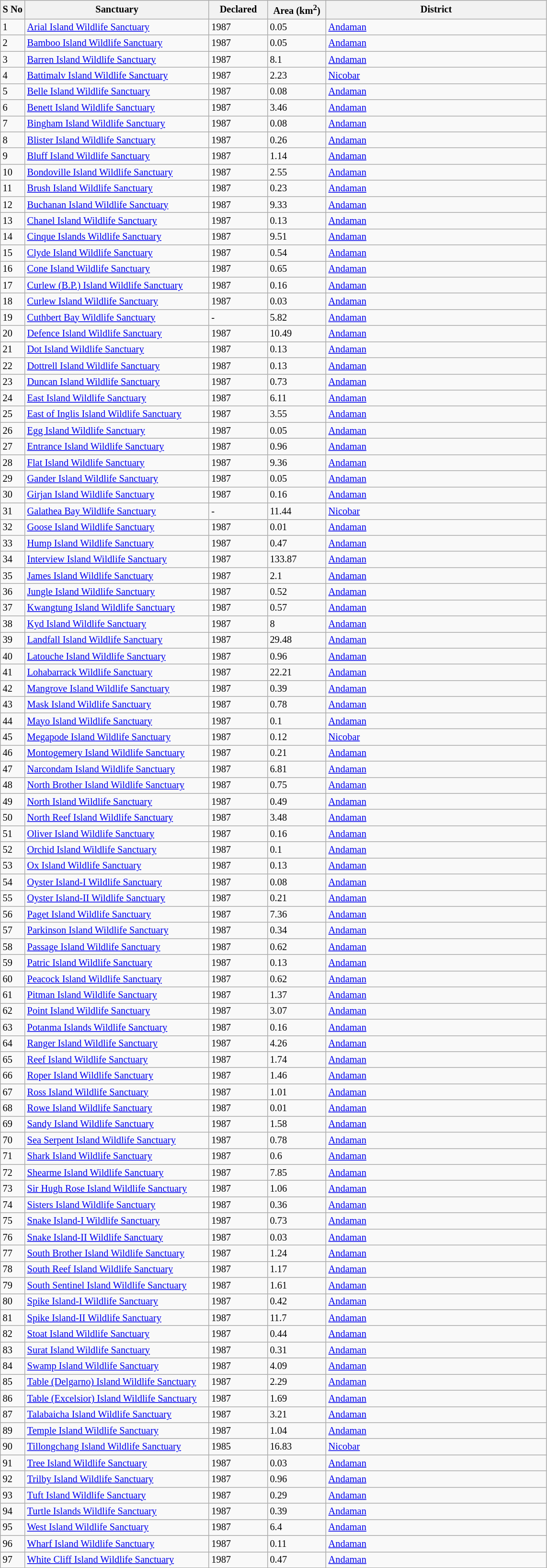<table class="wikitable sortable defaultcenter col1left col4left" style="font-size: 85%">
<tr>
<th>S No</th>
<th scope="col" style="width: 250px;">Sanctuary</th>
<th scope="col" style="width: 75px;">Declared</th>
<th scope="col" style="width: 75px;">Area (km<sup>2</sup>)</th>
<th scope="col" style="width: 300px;">District</th>
</tr>
<tr>
<td>1</td>
<td><a href='#'>Arial Island Wildlife Sanctuary</a></td>
<td>1987</td>
<td>0.05</td>
<td><a href='#'>Andaman</a></td>
</tr>
<tr>
<td>2</td>
<td><a href='#'>Bamboo Island Wildlife Sanctuary</a></td>
<td>1987</td>
<td>0.05</td>
<td><a href='#'>Andaman</a></td>
</tr>
<tr>
<td>3</td>
<td><a href='#'>Barren Island Wildlife Sanctuary</a></td>
<td>1987</td>
<td>8.1</td>
<td><a href='#'>Andaman</a></td>
</tr>
<tr>
<td>4</td>
<td><a href='#'>Battimalv Island Wildlife Sanctuary</a></td>
<td>1987</td>
<td>2.23</td>
<td><a href='#'>Nicobar</a></td>
</tr>
<tr>
<td>5</td>
<td><a href='#'>Belle Island Wildlife Sanctuary</a></td>
<td>1987</td>
<td>0.08</td>
<td><a href='#'>Andaman</a></td>
</tr>
<tr>
<td>6</td>
<td><a href='#'>Benett Island Wildlife Sanctuary</a></td>
<td>1987</td>
<td>3.46</td>
<td><a href='#'>Andaman</a></td>
</tr>
<tr>
<td>7</td>
<td><a href='#'>Bingham Island Wildlife Sanctuary</a></td>
<td>1987</td>
<td>0.08</td>
<td><a href='#'>Andaman</a></td>
</tr>
<tr>
<td>8</td>
<td><a href='#'>Blister Island Wildlife Sanctuary</a></td>
<td>1987</td>
<td>0.26</td>
<td><a href='#'>Andaman</a></td>
</tr>
<tr>
<td>9</td>
<td><a href='#'>Bluff Island Wildlife Sanctuary</a></td>
<td>1987</td>
<td>1.14</td>
<td><a href='#'>Andaman</a></td>
</tr>
<tr>
<td>10</td>
<td><a href='#'>Bondoville Island Wildlife Sanctuary</a></td>
<td>1987</td>
<td>2.55</td>
<td><a href='#'>Andaman</a></td>
</tr>
<tr>
<td>11</td>
<td><a href='#'>Brush Island Wildlife Sanctuary</a></td>
<td>1987</td>
<td>0.23</td>
<td><a href='#'>Andaman</a></td>
</tr>
<tr>
<td>12</td>
<td><a href='#'>Buchanan Island Wildlife Sanctuary</a></td>
<td>1987</td>
<td>9.33</td>
<td><a href='#'>Andaman</a></td>
</tr>
<tr>
<td>13</td>
<td><a href='#'>Chanel Island Wildlife Sanctuary</a></td>
<td>1987</td>
<td>0.13</td>
<td><a href='#'>Andaman</a></td>
</tr>
<tr>
<td>14</td>
<td><a href='#'>Cinque Islands Wildlife Sanctuary</a></td>
<td>1987</td>
<td>9.51</td>
<td><a href='#'>Andaman</a></td>
</tr>
<tr>
<td>15</td>
<td><a href='#'>Clyde Island Wildlife Sanctuary</a></td>
<td>1987</td>
<td>0.54</td>
<td><a href='#'>Andaman</a></td>
</tr>
<tr>
<td>16</td>
<td><a href='#'>Cone Island Wildlife Sanctuary</a></td>
<td>1987</td>
<td>0.65</td>
<td><a href='#'>Andaman</a></td>
</tr>
<tr>
<td>17</td>
<td><a href='#'>Curlew (B.P.) Island Wildlife Sanctuary</a></td>
<td>1987</td>
<td>0.16</td>
<td><a href='#'>Andaman</a></td>
</tr>
<tr>
<td>18</td>
<td><a href='#'>Curlew Island Wildlife Sanctuary</a></td>
<td>1987</td>
<td>0.03</td>
<td><a href='#'>Andaman</a></td>
</tr>
<tr>
<td>19</td>
<td><a href='#'>Cuthbert Bay Wildlife Sanctuary</a></td>
<td>-</td>
<td>5.82</td>
<td><a href='#'>Andaman</a></td>
</tr>
<tr>
<td>20</td>
<td><a href='#'>Defence Island Wildlife Sanctuary</a></td>
<td>1987</td>
<td>10.49</td>
<td><a href='#'>Andaman</a></td>
</tr>
<tr>
<td>21</td>
<td><a href='#'>Dot Island Wildlife Sanctuary</a></td>
<td>1987</td>
<td>0.13</td>
<td><a href='#'>Andaman</a></td>
</tr>
<tr>
<td>22</td>
<td><a href='#'>Dottrell Island Wildlife Sanctuary</a></td>
<td>1987</td>
<td>0.13</td>
<td><a href='#'>Andaman</a></td>
</tr>
<tr>
<td>23</td>
<td><a href='#'>Duncan Island Wildlife Sanctuary</a></td>
<td>1987</td>
<td>0.73</td>
<td><a href='#'>Andaman</a></td>
</tr>
<tr>
<td>24</td>
<td><a href='#'>East Island Wildlife Sanctuary</a></td>
<td>1987</td>
<td>6.11</td>
<td><a href='#'>Andaman</a></td>
</tr>
<tr>
<td>25</td>
<td><a href='#'>East of Inglis Island Wildlife Sanctuary</a></td>
<td>1987</td>
<td>3.55</td>
<td><a href='#'>Andaman</a></td>
</tr>
<tr>
<td>26</td>
<td><a href='#'>Egg Island Wildlife Sanctuary</a></td>
<td>1987</td>
<td>0.05</td>
<td><a href='#'>Andaman</a></td>
</tr>
<tr>
<td>27</td>
<td><a href='#'>Entrance Island Wildlife Sanctuary</a></td>
<td>1987</td>
<td>0.96</td>
<td><a href='#'>Andaman</a></td>
</tr>
<tr>
<td>28</td>
<td><a href='#'>Flat Island Wildlife Sanctuary</a></td>
<td>1987</td>
<td>9.36</td>
<td><a href='#'>Andaman</a></td>
</tr>
<tr>
<td>29</td>
<td><a href='#'>Gander Island Wildlife Sanctuary</a></td>
<td>1987</td>
<td>0.05</td>
<td><a href='#'>Andaman</a></td>
</tr>
<tr>
<td>30</td>
<td><a href='#'>Girjan Island Wildlife Sanctuary</a></td>
<td>1987</td>
<td>0.16</td>
<td><a href='#'>Andaman</a></td>
</tr>
<tr>
<td>31</td>
<td><a href='#'>Galathea Bay Wildlife Sanctuary</a></td>
<td>-</td>
<td>11.44</td>
<td><a href='#'>Nicobar</a></td>
</tr>
<tr>
<td>32</td>
<td><a href='#'>Goose Island Wildlife Sanctuary</a></td>
<td>1987</td>
<td>0.01</td>
<td><a href='#'>Andaman</a></td>
</tr>
<tr>
<td>33</td>
<td><a href='#'>Hump Island Wildlife Sanctuary</a></td>
<td>1987</td>
<td>0.47</td>
<td><a href='#'>Andaman</a></td>
</tr>
<tr>
<td>34</td>
<td><a href='#'>Interview Island Wildlife Sanctuary</a></td>
<td>1987</td>
<td>133.87</td>
<td><a href='#'>Andaman</a></td>
</tr>
<tr>
<td>35</td>
<td><a href='#'>James Island Wildlife Sanctuary</a></td>
<td>1987</td>
<td>2.1</td>
<td><a href='#'>Andaman</a></td>
</tr>
<tr>
<td>36</td>
<td><a href='#'>Jungle Island Wildlife Sanctuary</a></td>
<td>1987</td>
<td>0.52</td>
<td><a href='#'>Andaman</a></td>
</tr>
<tr>
<td>37</td>
<td><a href='#'>Kwangtung Island Wildlife Sanctuary</a></td>
<td>1987</td>
<td>0.57</td>
<td><a href='#'>Andaman</a></td>
</tr>
<tr>
<td>38</td>
<td><a href='#'>Kyd Island Wildlife Sanctuary</a></td>
<td>1987</td>
<td>8</td>
<td><a href='#'>Andaman</a></td>
</tr>
<tr>
<td>39</td>
<td><a href='#'>Landfall Island Wildlife Sanctuary</a></td>
<td>1987</td>
<td>29.48</td>
<td><a href='#'>Andaman</a></td>
</tr>
<tr>
<td>40</td>
<td><a href='#'>Latouche Island Wildlife Sanctuary</a></td>
<td>1987</td>
<td>0.96</td>
<td><a href='#'>Andaman</a></td>
</tr>
<tr>
<td>41</td>
<td><a href='#'>Lohabarrack Wildlife Sanctuary</a></td>
<td>1987</td>
<td>22.21</td>
<td><a href='#'>Andaman</a></td>
</tr>
<tr>
<td>42</td>
<td><a href='#'>Mangrove Island Wildlife Sanctuary</a></td>
<td>1987</td>
<td>0.39</td>
<td><a href='#'>Andaman</a></td>
</tr>
<tr>
<td>43</td>
<td><a href='#'>Mask Island Wildlife Sanctuary</a></td>
<td>1987</td>
<td>0.78</td>
<td><a href='#'>Andaman</a></td>
</tr>
<tr>
<td>44</td>
<td><a href='#'>Mayo Island Wildlife Sanctuary</a></td>
<td>1987</td>
<td>0.1</td>
<td><a href='#'>Andaman</a></td>
</tr>
<tr>
<td>45</td>
<td><a href='#'>Megapode Island Wildlife Sanctuary</a></td>
<td>1987</td>
<td>0.12</td>
<td><a href='#'>Nicobar</a></td>
</tr>
<tr>
<td>46</td>
<td><a href='#'>Montogemery Island Wildlife Sanctuary</a></td>
<td>1987</td>
<td>0.21</td>
<td><a href='#'>Andaman</a></td>
</tr>
<tr>
<td>47</td>
<td><a href='#'>Narcondam Island Wildlife Sanctuary</a></td>
<td>1987</td>
<td>6.81</td>
<td><a href='#'>Andaman</a></td>
</tr>
<tr>
<td>48</td>
<td><a href='#'>North Brother Island Wildlife Sanctuary</a></td>
<td>1987</td>
<td>0.75</td>
<td><a href='#'>Andaman</a></td>
</tr>
<tr>
<td>49</td>
<td><a href='#'>North Island Wildlife Sanctuary</a></td>
<td>1987</td>
<td>0.49</td>
<td><a href='#'>Andaman</a></td>
</tr>
<tr>
<td>50</td>
<td><a href='#'>North Reef Island Wildlife Sanctuary</a></td>
<td>1987</td>
<td>3.48</td>
<td><a href='#'>Andaman</a></td>
</tr>
<tr>
<td>51</td>
<td><a href='#'>Oliver Island Wildlife Sanctuary</a></td>
<td>1987</td>
<td>0.16</td>
<td><a href='#'>Andaman</a></td>
</tr>
<tr>
<td>52</td>
<td><a href='#'>Orchid Island Wildlife Sanctuary</a></td>
<td>1987</td>
<td>0.1</td>
<td><a href='#'>Andaman</a></td>
</tr>
<tr>
<td>53</td>
<td><a href='#'>Ox Island Wildlife Sanctuary</a></td>
<td>1987</td>
<td>0.13</td>
<td><a href='#'>Andaman</a></td>
</tr>
<tr>
<td>54</td>
<td><a href='#'>Oyster Island‑I Wildlife Sanctuary</a></td>
<td>1987</td>
<td>0.08</td>
<td><a href='#'>Andaman</a></td>
</tr>
<tr>
<td>55</td>
<td><a href='#'>Oyster Island‑II Wildlife Sanctuary</a></td>
<td>1987</td>
<td>0.21</td>
<td><a href='#'>Andaman</a></td>
</tr>
<tr>
<td>56</td>
<td><a href='#'>Paget Island Wildlife Sanctuary</a></td>
<td>1987</td>
<td>7.36</td>
<td><a href='#'>Andaman</a></td>
</tr>
<tr>
<td>57</td>
<td><a href='#'>Parkinson Island Wildlife Sanctuary</a></td>
<td>1987</td>
<td>0.34</td>
<td><a href='#'>Andaman</a></td>
</tr>
<tr>
<td>58</td>
<td><a href='#'>Passage Island Wildlife Sanctuary</a></td>
<td>1987</td>
<td>0.62</td>
<td><a href='#'>Andaman</a></td>
</tr>
<tr>
<td>59</td>
<td><a href='#'>Patric Island Wildlife Sanctuary</a></td>
<td>1987</td>
<td>0.13</td>
<td><a href='#'>Andaman</a></td>
</tr>
<tr>
<td>60</td>
<td><a href='#'>Peacock Island Wildlife Sanctuary</a></td>
<td>1987</td>
<td>0.62</td>
<td><a href='#'>Andaman</a></td>
</tr>
<tr>
<td>61</td>
<td><a href='#'>Pitman Island Wildlife Sanctuary</a></td>
<td>1987</td>
<td>1.37</td>
<td><a href='#'>Andaman</a></td>
</tr>
<tr>
<td>62</td>
<td><a href='#'>Point Island Wildlife Sanctuary</a></td>
<td>1987</td>
<td>3.07</td>
<td><a href='#'>Andaman</a></td>
</tr>
<tr>
<td>63</td>
<td><a href='#'>Potanma Islands Wildlife Sanctuary</a></td>
<td>1987</td>
<td>0.16</td>
<td><a href='#'>Andaman</a></td>
</tr>
<tr>
<td>64</td>
<td><a href='#'>Ranger Island Wildlife Sanctuary</a></td>
<td>1987</td>
<td>4.26</td>
<td><a href='#'>Andaman</a></td>
</tr>
<tr>
<td>65</td>
<td><a href='#'>Reef Island Wildlife Sanctuary</a></td>
<td>1987</td>
<td>1.74</td>
<td><a href='#'>Andaman</a></td>
</tr>
<tr>
<td>66</td>
<td><a href='#'>Roper Island Wildlife Sanctuary</a></td>
<td>1987</td>
<td>1.46</td>
<td><a href='#'>Andaman</a></td>
</tr>
<tr>
<td>67</td>
<td><a href='#'>Ross Island Wildlife Sanctuary</a></td>
<td>1987</td>
<td>1.01</td>
<td><a href='#'>Andaman</a></td>
</tr>
<tr>
<td>68</td>
<td><a href='#'>Rowe Island Wildlife Sanctuary</a></td>
<td>1987</td>
<td>0.01</td>
<td><a href='#'>Andaman</a></td>
</tr>
<tr>
<td>69</td>
<td><a href='#'>Sandy Island Wildlife Sanctuary</a></td>
<td>1987</td>
<td>1.58</td>
<td><a href='#'>Andaman</a></td>
</tr>
<tr>
<td>70</td>
<td><a href='#'>Sea Serpent Island Wildlife Sanctuary</a></td>
<td>1987</td>
<td>0.78</td>
<td><a href='#'>Andaman</a></td>
</tr>
<tr>
<td>71</td>
<td><a href='#'>Shark Island Wildlife Sanctuary</a></td>
<td>1987</td>
<td>0.6</td>
<td><a href='#'>Andaman</a></td>
</tr>
<tr>
<td>72</td>
<td><a href='#'>Shearme Island Wildlife Sanctuary</a></td>
<td>1987</td>
<td>7.85</td>
<td><a href='#'>Andaman</a></td>
</tr>
<tr>
<td>73</td>
<td><a href='#'>Sir Hugh Rose Island Wildlife Sanctuary</a></td>
<td>1987</td>
<td>1.06</td>
<td><a href='#'>Andaman</a></td>
</tr>
<tr>
<td>74</td>
<td><a href='#'>Sisters Island Wildlife Sanctuary</a></td>
<td>1987</td>
<td>0.36</td>
<td><a href='#'>Andaman</a></td>
</tr>
<tr>
<td>75</td>
<td><a href='#'>Snake Island‑I Wildlife Sanctuary</a></td>
<td>1987</td>
<td>0.73</td>
<td><a href='#'>Andaman</a></td>
</tr>
<tr>
<td>76</td>
<td><a href='#'>Snake Island‑II Wildlife Sanctuary</a></td>
<td>1987</td>
<td>0.03</td>
<td><a href='#'>Andaman</a></td>
</tr>
<tr>
<td>77</td>
<td><a href='#'>South Brother Island Wildlife Sanctuary</a></td>
<td>1987</td>
<td>1.24</td>
<td><a href='#'>Andaman</a></td>
</tr>
<tr>
<td>78</td>
<td><a href='#'>South Reef Island Wildlife Sanctuary</a></td>
<td>1987</td>
<td>1.17</td>
<td><a href='#'>Andaman</a></td>
</tr>
<tr>
<td>79</td>
<td><a href='#'>South Sentinel Island Wildlife Sanctuary</a></td>
<td>1987</td>
<td>1.61</td>
<td><a href='#'>Andaman</a></td>
</tr>
<tr>
<td>80</td>
<td><a href='#'>Spike Island‑I Wildlife Sanctuary</a></td>
<td>1987</td>
<td>0.42</td>
<td><a href='#'>Andaman</a></td>
</tr>
<tr>
<td>81</td>
<td><a href='#'>Spike Island‑II Wildlife Sanctuary</a></td>
<td>1987</td>
<td>11.7</td>
<td><a href='#'>Andaman</a></td>
</tr>
<tr>
<td>82</td>
<td><a href='#'>Stoat Island Wildlife Sanctuary</a></td>
<td>1987</td>
<td>0.44</td>
<td><a href='#'>Andaman</a></td>
</tr>
<tr>
<td>83</td>
<td><a href='#'>Surat Island Wildlife Sanctuary</a></td>
<td>1987</td>
<td>0.31</td>
<td><a href='#'>Andaman</a></td>
</tr>
<tr>
<td>84</td>
<td><a href='#'>Swamp Island Wildlife Sanctuary</a></td>
<td>1987</td>
<td>4.09</td>
<td><a href='#'>Andaman</a></td>
</tr>
<tr>
<td>85</td>
<td><a href='#'>Table (Delgarno) Island Wildlife Sanctuary</a></td>
<td>1987</td>
<td>2.29</td>
<td><a href='#'>Andaman</a></td>
</tr>
<tr>
<td>86</td>
<td><a href='#'>Table (Excelsior) Island Wildlife Sanctuary</a></td>
<td>1987</td>
<td>1.69</td>
<td><a href='#'>Andaman</a></td>
</tr>
<tr>
<td>87</td>
<td><a href='#'>Talabaicha Island Wildlife Sanctuary</a></td>
<td>1987</td>
<td>3.21</td>
<td><a href='#'>Andaman</a></td>
</tr>
<tr>
<td>89</td>
<td><a href='#'>Temple Island Wildlife Sanctuary</a></td>
<td>1987</td>
<td>1.04</td>
<td><a href='#'>Andaman</a></td>
</tr>
<tr>
<td>90</td>
<td><a href='#'>Tillongchang Island Wildlife Sanctuary</a></td>
<td>1985</td>
<td>16.83</td>
<td><a href='#'>Nicobar</a></td>
</tr>
<tr>
<td>91</td>
<td><a href='#'>Tree Island Wildlife Sanctuary</a></td>
<td>1987</td>
<td>0.03</td>
<td><a href='#'>Andaman</a></td>
</tr>
<tr>
<td>92</td>
<td><a href='#'>Trilby Island Wildlife Sanctuary</a></td>
<td>1987</td>
<td>0.96</td>
<td><a href='#'>Andaman</a></td>
</tr>
<tr>
<td>93</td>
<td><a href='#'>Tuft Island Wildlife Sanctuary</a></td>
<td>1987</td>
<td>0.29</td>
<td><a href='#'>Andaman</a></td>
</tr>
<tr>
<td>94</td>
<td><a href='#'>Turtle Islands Wildlife Sanctuary</a></td>
<td>1987</td>
<td>0.39</td>
<td><a href='#'>Andaman</a></td>
</tr>
<tr>
<td>95</td>
<td><a href='#'>West Island Wildlife Sanctuary</a></td>
<td>1987</td>
<td>6.4</td>
<td><a href='#'>Andaman</a></td>
</tr>
<tr>
<td>96</td>
<td><a href='#'>Wharf Island Wildlife Sanctuary</a></td>
<td>1987</td>
<td>0.11</td>
<td><a href='#'>Andaman</a></td>
</tr>
<tr>
<td>97</td>
<td><a href='#'>White Cliff Island Wildlife Sanctuary</a></td>
<td>1987</td>
<td>0.47</td>
<td><a href='#'>Andaman</a></td>
</tr>
</table>
